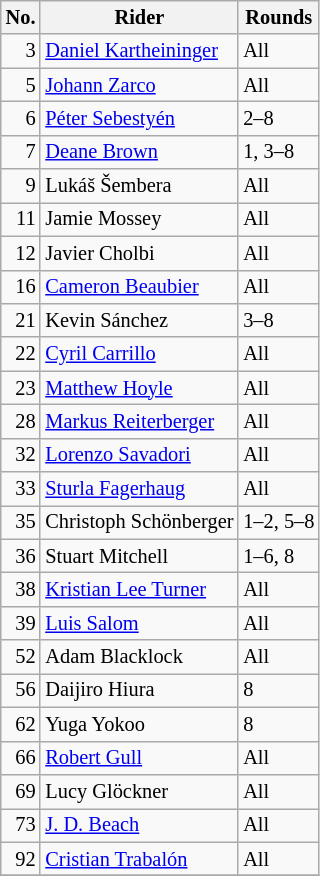<table class="wikitable" style="font-size: 85%;">
<tr>
<th>No.</th>
<th>Rider</th>
<th>Rounds</th>
</tr>
<tr>
<td align=right>3</td>
<td> <a href='#'>Daniel Kartheininger</a></td>
<td>All</td>
</tr>
<tr>
<td align=right>5</td>
<td> <a href='#'>Johann Zarco</a></td>
<td>All</td>
</tr>
<tr>
<td align=right>6</td>
<td> <a href='#'>Péter Sebestyén</a></td>
<td>2–8</td>
</tr>
<tr>
<td align=right>7</td>
<td> <a href='#'>Deane Brown</a></td>
<td>1, 3–8</td>
</tr>
<tr>
<td align=right>9</td>
<td> Lukáš Šembera</td>
<td>All</td>
</tr>
<tr>
<td align=right>11</td>
<td> Jamie Mossey</td>
<td>All</td>
</tr>
<tr>
<td align=right>12</td>
<td> Javier Cholbi</td>
<td>All</td>
</tr>
<tr>
<td align=right>16</td>
<td> <a href='#'>Cameron Beaubier</a></td>
<td>All</td>
</tr>
<tr>
<td align=right>21</td>
<td> Kevin Sánchez</td>
<td>3–8</td>
</tr>
<tr>
<td align=right>22</td>
<td> <a href='#'>Cyril Carrillo</a></td>
<td>All</td>
</tr>
<tr>
<td align=right>23</td>
<td> <a href='#'>Matthew Hoyle</a></td>
<td>All</td>
</tr>
<tr>
<td align=right>28</td>
<td> <a href='#'>Markus Reiterberger</a></td>
<td>All</td>
</tr>
<tr>
<td align=right>32</td>
<td> <a href='#'>Lorenzo Savadori</a></td>
<td>All</td>
</tr>
<tr>
<td align=right>33</td>
<td> <a href='#'>Sturla Fagerhaug</a></td>
<td>All</td>
</tr>
<tr>
<td align=right>35</td>
<td> Christoph Schönberger</td>
<td>1–2, 5–8</td>
</tr>
<tr>
<td align=right>36</td>
<td> Stuart Mitchell</td>
<td>1–6, 8</td>
</tr>
<tr>
<td align=right>38</td>
<td> <a href='#'>Kristian Lee Turner</a></td>
<td>All</td>
</tr>
<tr>
<td align=right>39</td>
<td> <a href='#'>Luis Salom</a></td>
<td>All</td>
</tr>
<tr>
<td align=right>52</td>
<td> Adam Blacklock</td>
<td>All</td>
</tr>
<tr>
<td align=right>56</td>
<td> Daijiro Hiura</td>
<td>8</td>
</tr>
<tr>
<td align=right>62</td>
<td> Yuga Yokoo</td>
<td>8</td>
</tr>
<tr>
<td align=right>66</td>
<td> <a href='#'>Robert Gull</a></td>
<td>All</td>
</tr>
<tr>
<td align=right>69</td>
<td> Lucy Glöckner</td>
<td>All</td>
</tr>
<tr>
<td align=right>73</td>
<td> <a href='#'>J. D. Beach</a></td>
<td>All</td>
</tr>
<tr>
<td align=right>92</td>
<td> <a href='#'>Cristian Trabalón</a></td>
<td>All</td>
</tr>
<tr>
</tr>
</table>
